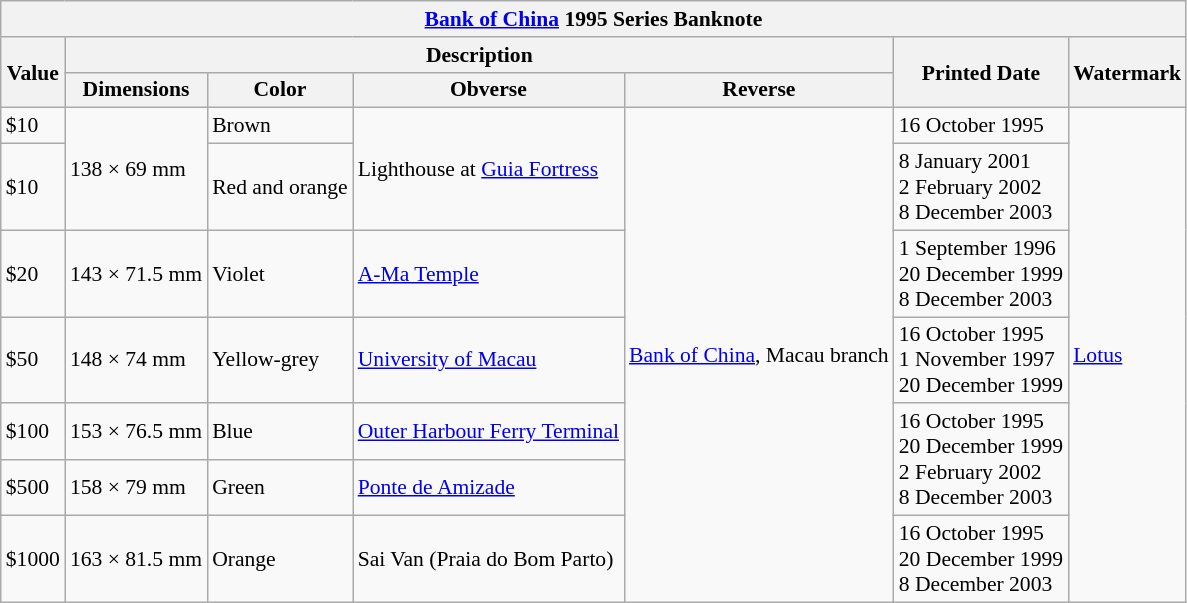<table class="wikitable" style="font-size: 90%">
<tr>
<th colspan="9"><a href='#'>Bank of China</a> 1995 Series Banknote</th>
</tr>
<tr>
<th rowspan="2">Value</th>
<th colspan="4">Description</th>
<th rowspan="2">Printed Date</th>
<th rowspan="2">Watermark</th>
</tr>
<tr>
<th>Dimensions</th>
<th>Color</th>
<th>Obverse</th>
<th>Reverse</th>
</tr>
<tr>
<td>$10</td>
<td rowspan="2">138 × 69 mm</td>
<td>Brown</td>
<td rowspan="2">Lighthouse at <a href='#'>Guia Fortress</a></td>
<td rowspan="8"><a href='#'>Bank of China</a>, Macau branch</td>
<td>16 October 1995</td>
<td rowspan="7"><a href='#'>Lotus</a></td>
</tr>
<tr>
<td>$10</td>
<td>Red and orange</td>
<td>8 January 2001<br>2 February 2002<br> 8 December 2003</td>
</tr>
<tr>
<td>$20</td>
<td>143 × 71.5 mm</td>
<td>Violet</td>
<td><a href='#'>A-Ma Temple</a></td>
<td>1 September 1996<br> 20 December 1999<br> 8 December 2003</td>
</tr>
<tr>
<td>$50</td>
<td>148 × 74 mm</td>
<td>Yellow-grey</td>
<td><a href='#'>University of Macau</a></td>
<td>16 October 1995<br> 1 November 1997<br> 20 December 1999</td>
</tr>
<tr>
<td>$100</td>
<td>153 × 76.5 mm</td>
<td>Blue</td>
<td><a href='#'>Outer Harbour Ferry Terminal</a></td>
<td rowspan="2">16 October 1995<br> 20 December 1999<br> 2 February 2002<br> 8 December 2003</td>
</tr>
<tr>
<td>$500</td>
<td>158 × 79 mm</td>
<td>Green</td>
<td><a href='#'>Ponte de Amizade</a></td>
</tr>
<tr>
<td>$1000</td>
<td>163 × 81.5 mm</td>
<td>Orange</td>
<td>Sai Van (Praia do Bom Parto)</td>
<td>16 October 1995<br>20 December 1999<br>8 December 2003</td>
</tr>
</table>
